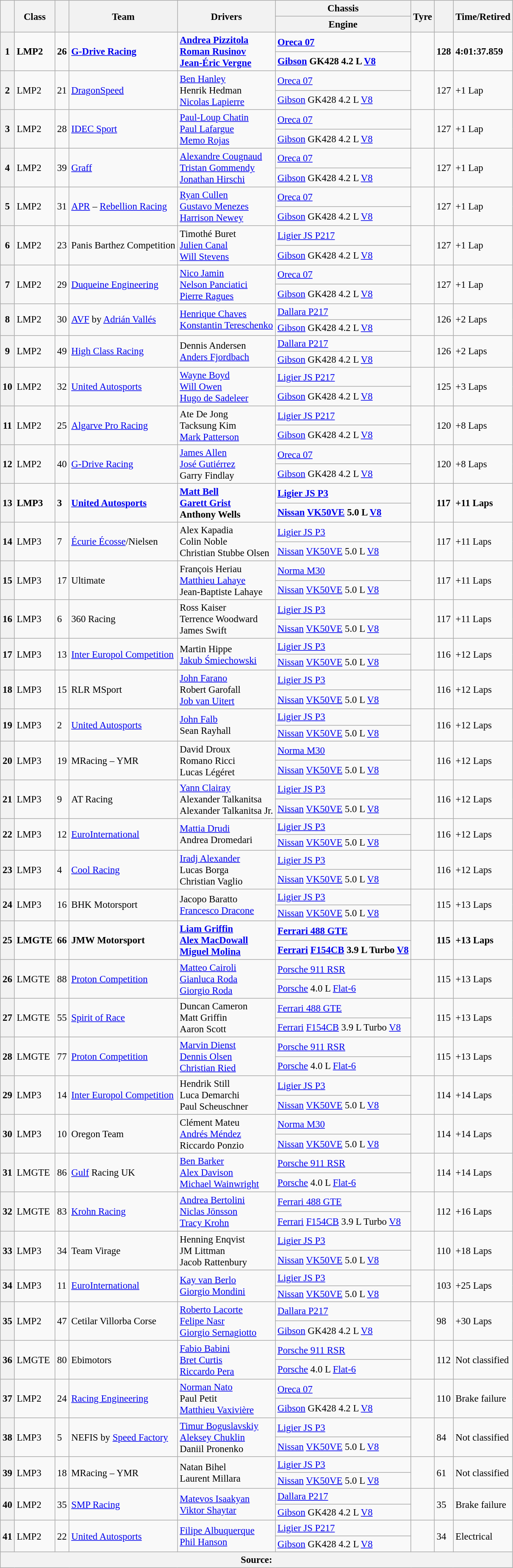<table class="wikitable" style="font-size:95%;">
<tr>
<th rowspan=2></th>
<th rowspan=2>Class</th>
<th rowspan=2></th>
<th rowspan=2>Team</th>
<th rowspan=2>Drivers</th>
<th>Chassis</th>
<th rowspan=2>Tyre</th>
<th rowspan=2></th>
<th rowspan=2>Time/Retired</th>
</tr>
<tr>
<th>Engine</th>
</tr>
<tr>
<th rowspan=2>1</th>
<td rowspan=2><strong>LMP2</strong></td>
<td rowspan=2><strong>26</strong></td>
<td rowspan=2><strong> <a href='#'>G-Drive Racing</a></strong></td>
<td rowspan=2><strong> <a href='#'>Andrea Pizzitola</a><br> <a href='#'>Roman Rusinov</a><br> <a href='#'>Jean-Éric Vergne</a></strong></td>
<td><strong><a href='#'>Oreca 07</a></strong></td>
<td rowspan=2></td>
<td rowspan=2><strong>128</strong></td>
<td rowspan=2><strong>4:01:37.859</strong></td>
</tr>
<tr>
<td><strong><a href='#'>Gibson</a> GK428 4.2 L <a href='#'>V8</a></strong></td>
</tr>
<tr>
<th rowspan=2>2</th>
<td rowspan=2>LMP2</td>
<td rowspan=2>21</td>
<td rowspan=2> <a href='#'>DragonSpeed</a></td>
<td rowspan=2> <a href='#'>Ben Hanley</a><br> Henrik Hedman<br> <a href='#'>Nicolas Lapierre</a></td>
<td><a href='#'>Oreca 07</a></td>
<td rowspan=2></td>
<td rowspan=2>127</td>
<td rowspan=2>+1 Lap</td>
</tr>
<tr>
<td><a href='#'>Gibson</a> GK428 4.2 L <a href='#'>V8</a></td>
</tr>
<tr>
<th rowspan=2>3</th>
<td rowspan=2>LMP2</td>
<td rowspan=2>28</td>
<td rowspan=2> <a href='#'>IDEC Sport</a></td>
<td rowspan=2> <a href='#'>Paul-Loup Chatin</a><br> <a href='#'>Paul Lafargue</a><br> <a href='#'>Memo Rojas</a></td>
<td><a href='#'>Oreca 07</a></td>
<td rowspan=2></td>
<td rowspan=2>127</td>
<td rowspan=2>+1 Lap</td>
</tr>
<tr>
<td><a href='#'>Gibson</a> GK428 4.2 L <a href='#'>V8</a></td>
</tr>
<tr>
<th rowspan=2>4</th>
<td rowspan=2>LMP2</td>
<td rowspan=2>39</td>
<td rowspan=2> <a href='#'>Graff</a></td>
<td rowspan=2> <a href='#'>Alexandre Cougnaud</a><br> <a href='#'>Tristan Gommendy</a><br> <a href='#'>Jonathan Hirschi</a></td>
<td><a href='#'>Oreca 07</a></td>
<td rowspan=2></td>
<td rowspan=2>127</td>
<td rowspan=2>+1 Lap</td>
</tr>
<tr>
<td><a href='#'>Gibson</a> GK428 4.2 L <a href='#'>V8</a></td>
</tr>
<tr>
<th rowspan=2>5</th>
<td rowspan=2>LMP2</td>
<td rowspan=2>31</td>
<td rowspan=2> <a href='#'>APR</a> – <a href='#'>Rebellion Racing</a></td>
<td rowspan=2> <a href='#'>Ryan Cullen</a><br> <a href='#'>Gustavo Menezes</a><br> <a href='#'>Harrison Newey</a></td>
<td><a href='#'>Oreca 07</a></td>
<td rowspan=2></td>
<td rowspan=2>127</td>
<td rowspan=2>+1 Lap</td>
</tr>
<tr>
<td><a href='#'>Gibson</a> GK428 4.2 L <a href='#'>V8</a></td>
</tr>
<tr>
<th rowspan=2>6</th>
<td rowspan=2>LMP2</td>
<td rowspan=2>23</td>
<td rowspan=2> Panis Barthez Competition</td>
<td rowspan=2> Timothé Buret<br> <a href='#'>Julien Canal</a><br> <a href='#'>Will Stevens</a></td>
<td><a href='#'>Ligier JS P217</a></td>
<td rowspan=2></td>
<td rowspan=2>127</td>
<td rowspan=2>+1 Lap</td>
</tr>
<tr>
<td><a href='#'>Gibson</a> GK428 4.2 L <a href='#'>V8</a></td>
</tr>
<tr>
<th rowspan=2>7</th>
<td rowspan=2>LMP2</td>
<td rowspan=2>29</td>
<td rowspan=2> <a href='#'>Duqueine Engineering</a></td>
<td rowspan=2> <a href='#'>Nico Jamin</a><br> <a href='#'>Nelson Panciatici</a><br> <a href='#'>Pierre Ragues</a></td>
<td><a href='#'>Oreca 07</a></td>
<td rowspan=2></td>
<td rowspan=2>127</td>
<td rowspan=2>+1 Lap</td>
</tr>
<tr>
<td><a href='#'>Gibson</a> GK428 4.2 L <a href='#'>V8</a></td>
</tr>
<tr>
<th rowspan=2>8</th>
<td rowspan=2>LMP2</td>
<td rowspan=2>30</td>
<td rowspan=2> <a href='#'>AVF</a> by <a href='#'>Adrián Vallés</a></td>
<td rowspan=2> <a href='#'>Henrique Chaves</a><br> <a href='#'>Konstantin Tereschenko</a></td>
<td><a href='#'>Dallara P217</a></td>
<td rowspan=2></td>
<td rowspan=2>126</td>
<td rowspan=2>+2 Laps</td>
</tr>
<tr>
<td><a href='#'>Gibson</a> GK428 4.2 L <a href='#'>V8</a></td>
</tr>
<tr>
<th rowspan=2>9</th>
<td rowspan=2>LMP2</td>
<td rowspan=2>49</td>
<td rowspan=2> <a href='#'>High Class Racing</a></td>
<td rowspan=2> Dennis Andersen<br> <a href='#'>Anders Fjordbach</a></td>
<td><a href='#'>Dallara P217</a></td>
<td rowspan=2></td>
<td rowspan=2>126</td>
<td rowspan=2>+2 Laps</td>
</tr>
<tr>
<td><a href='#'>Gibson</a> GK428 4.2 L <a href='#'>V8</a></td>
</tr>
<tr>
<th rowspan=2>10</th>
<td rowspan=2>LMP2</td>
<td rowspan=2>32</td>
<td rowspan=2> <a href='#'>United Autosports</a></td>
<td rowspan=2> <a href='#'>Wayne Boyd</a><br> <a href='#'>Will Owen</a><br> <a href='#'>Hugo de Sadeleer</a></td>
<td><a href='#'>Ligier JS P217</a></td>
<td rowspan=2></td>
<td rowspan=2>125</td>
<td rowspan=2>+3 Laps</td>
</tr>
<tr>
<td><a href='#'>Gibson</a> GK428 4.2 L <a href='#'>V8</a></td>
</tr>
<tr>
<th rowspan=2>11</th>
<td rowspan=2>LMP2</td>
<td rowspan=2>25</td>
<td rowspan=2> <a href='#'>Algarve Pro Racing</a></td>
<td rowspan=2> Ate De Jong<br> Tacksung Kim<br> <a href='#'>Mark Patterson</a></td>
<td><a href='#'>Ligier JS P217</a></td>
<td rowspan=2></td>
<td rowspan=2>120</td>
<td rowspan=2>+8 Laps</td>
</tr>
<tr>
<td><a href='#'>Gibson</a> GK428 4.2 L <a href='#'>V8</a></td>
</tr>
<tr>
<th rowspan=2>12</th>
<td rowspan=2>LMP2</td>
<td rowspan=2>40</td>
<td rowspan=2> <a href='#'>G-Drive Racing</a></td>
<td rowspan=2> <a href='#'>James Allen</a><br> <a href='#'>José Gutiérrez</a><br> Garry Findlay</td>
<td><a href='#'>Oreca 07</a></td>
<td rowspan=2></td>
<td rowspan=2>120</td>
<td rowspan=2>+8 Laps</td>
</tr>
<tr>
<td><a href='#'>Gibson</a> GK428 4.2 L <a href='#'>V8</a></td>
</tr>
<tr>
<th rowspan=2>13</th>
<td rowspan=2><strong>LMP3</strong></td>
<td rowspan=2><strong>3</strong></td>
<td rowspan=2><strong> <a href='#'>United Autosports</a></strong></td>
<td rowspan=2><strong> <a href='#'>Matt Bell</a><br> <a href='#'>Garett Grist</a><br> Anthony Wells</strong></td>
<td><strong><a href='#'>Ligier JS P3</a></strong></td>
<td rowspan=2></td>
<td rowspan=2><strong>117</strong></td>
<td rowspan=2><strong>+11 Laps</strong></td>
</tr>
<tr>
<td><strong><a href='#'>Nissan</a> <a href='#'>VK50VE</a> 5.0 L <a href='#'>V8</a></strong></td>
</tr>
<tr>
<th rowspan=2>14</th>
<td rowspan=2>LMP3</td>
<td rowspan=2>7</td>
<td rowspan=2> <a href='#'>Écurie Écosse</a>/Nielsen</td>
<td rowspan=2> Alex Kapadia<br> Colin Noble<br> Christian Stubbe Olsen</td>
<td><a href='#'>Ligier JS P3</a></td>
<td rowspan=2></td>
<td rowspan=2>117</td>
<td rowspan=2>+11 Laps</td>
</tr>
<tr>
<td><a href='#'>Nissan</a> <a href='#'>VK50VE</a> 5.0 L <a href='#'>V8</a></td>
</tr>
<tr>
<th rowspan=2>15</th>
<td rowspan=2>LMP3</td>
<td rowspan=2>17</td>
<td rowspan=2> Ultimate</td>
<td rowspan=2> François Heriau<br> <a href='#'>Matthieu Lahaye</a><br> Jean-Baptiste Lahaye</td>
<td><a href='#'>Norma M30</a></td>
<td rowspan=2></td>
<td rowspan=2>117</td>
<td rowspan=2>+11 Laps</td>
</tr>
<tr>
<td><a href='#'>Nissan</a> <a href='#'>VK50VE</a> 5.0 L <a href='#'>V8</a></td>
</tr>
<tr>
<th rowspan=2>16</th>
<td rowspan=2>LMP3</td>
<td rowspan=2>6</td>
<td rowspan=2> 360 Racing</td>
<td rowspan=2> Ross Kaiser<br> Terrence Woodward<br> James Swift</td>
<td><a href='#'>Ligier JS P3</a></td>
<td rowspan=2></td>
<td rowspan=2>117</td>
<td rowspan=2>+11 Laps</td>
</tr>
<tr>
<td><a href='#'>Nissan</a> <a href='#'>VK50VE</a> 5.0 L <a href='#'>V8</a></td>
</tr>
<tr>
<th rowspan=2>17</th>
<td rowspan=2>LMP3</td>
<td rowspan=2>13</td>
<td rowspan=2> <a href='#'>Inter Europol Competition</a></td>
<td rowspan=2> Martin Hippe<br> <a href='#'>Jakub Śmiechowski</a></td>
<td><a href='#'>Ligier JS P3</a></td>
<td rowspan=2></td>
<td rowspan=2>116</td>
<td rowspan=2>+12 Laps</td>
</tr>
<tr>
<td><a href='#'>Nissan</a> <a href='#'>VK50VE</a> 5.0 L <a href='#'>V8</a></td>
</tr>
<tr>
<th rowspan=2>18</th>
<td rowspan=2>LMP3</td>
<td rowspan=2>15</td>
<td rowspan=2> RLR MSport</td>
<td rowspan=2> <a href='#'>John Farano</a><br> Robert Garofall<br> <a href='#'>Job van Uitert</a></td>
<td><a href='#'>Ligier JS P3</a></td>
<td rowspan=2></td>
<td rowspan=2>116</td>
<td rowspan=2>+12 Laps</td>
</tr>
<tr>
<td><a href='#'>Nissan</a> <a href='#'>VK50VE</a> 5.0 L <a href='#'>V8</a></td>
</tr>
<tr>
<th rowspan=2>19</th>
<td rowspan=2>LMP3</td>
<td rowspan=2>2</td>
<td rowspan=2> <a href='#'>United Autosports</a></td>
<td rowspan=2> <a href='#'>John Falb</a><br> Sean Rayhall</td>
<td><a href='#'>Ligier JS P3</a></td>
<td rowspan=2></td>
<td rowspan=2>116</td>
<td rowspan=2>+12 Laps</td>
</tr>
<tr>
<td><a href='#'>Nissan</a> <a href='#'>VK50VE</a> 5.0 L <a href='#'>V8</a></td>
</tr>
<tr>
<th rowspan=2>20</th>
<td rowspan=2>LMP3</td>
<td rowspan=2>19</td>
<td rowspan=2> MRacing – YMR</td>
<td rowspan=2> David Droux<br> Romano Ricci<br> Lucas Légéret</td>
<td><a href='#'>Norma M30</a></td>
<td rowspan=2></td>
<td rowspan=2>116</td>
<td rowspan=2>+12 Laps</td>
</tr>
<tr>
<td><a href='#'>Nissan</a> <a href='#'>VK50VE</a> 5.0 L <a href='#'>V8</a></td>
</tr>
<tr>
<th rowspan=2>21</th>
<td rowspan=2>LMP3</td>
<td rowspan=2>9</td>
<td rowspan=2> AT Racing</td>
<td rowspan=2 nowrap> <a href='#'>Yann Clairay</a><br> Alexander Talkanitsa<br> Alexander Talkanitsa Jr.</td>
<td><a href='#'>Ligier JS P3</a></td>
<td rowspan=2></td>
<td rowspan=2>116</td>
<td rowspan=2>+12 Laps</td>
</tr>
<tr>
<td><a href='#'>Nissan</a> <a href='#'>VK50VE</a> 5.0 L <a href='#'>V8</a></td>
</tr>
<tr>
<th rowspan=2>22</th>
<td rowspan=2>LMP3</td>
<td rowspan=2>12</td>
<td rowspan=2> <a href='#'>EuroInternational</a></td>
<td rowspan=2> <a href='#'>Mattia Drudi</a><br> Andrea Dromedari</td>
<td><a href='#'>Ligier JS P3</a></td>
<td rowspan=2></td>
<td rowspan=2>116</td>
<td rowspan=2>+12 Laps</td>
</tr>
<tr>
<td><a href='#'>Nissan</a> <a href='#'>VK50VE</a> 5.0 L <a href='#'>V8</a></td>
</tr>
<tr>
<th rowspan=2>23</th>
<td rowspan=2>LMP3</td>
<td rowspan=2>4</td>
<td rowspan=2> <a href='#'>Cool Racing</a></td>
<td rowspan=2> <a href='#'>Iradj Alexander</a><br> Lucas Borga<br> Christian Vaglio</td>
<td><a href='#'>Ligier JS P3</a></td>
<td rowspan=2></td>
<td rowspan=2>116</td>
<td rowspan=2>+12 Laps</td>
</tr>
<tr>
<td><a href='#'>Nissan</a> <a href='#'>VK50VE</a> 5.0 L <a href='#'>V8</a></td>
</tr>
<tr>
<th rowspan=2>24</th>
<td rowspan=2>LMP3</td>
<td rowspan=2>16</td>
<td rowspan=2> BHK Motorsport</td>
<td rowspan=2> Jacopo Baratto<br> <a href='#'>Francesco Dracone</a></td>
<td><a href='#'>Ligier JS P3</a></td>
<td rowspan=2></td>
<td rowspan=2>115</td>
<td rowspan=2>+13 Laps</td>
</tr>
<tr>
<td><a href='#'>Nissan</a> <a href='#'>VK50VE</a> 5.0 L <a href='#'>V8</a></td>
</tr>
<tr>
<th rowspan=2>25</th>
<td rowspan=2><strong>LMGTE</strong></td>
<td rowspan=2><strong>66</strong></td>
<td rowspan=2><strong> JMW Motorsport</strong></td>
<td rowspan=2><strong> <a href='#'>Liam Griffin</a><br> <a href='#'>Alex MacDowall</a><br> <a href='#'>Miguel Molina</a></strong></td>
<td><strong><a href='#'>Ferrari 488 GTE</a></strong></td>
<td rowspan=2></td>
<td rowspan=2><strong>115</strong></td>
<td rowspan=2><strong>+13 Laps</strong></td>
</tr>
<tr>
<td><strong><a href='#'>Ferrari</a> <a href='#'>F154CB</a> 3.9 L Turbo <a href='#'>V8</a></strong></td>
</tr>
<tr>
<th rowspan=2>26</th>
<td rowspan=2>LMGTE</td>
<td rowspan=2>88</td>
<td rowspan=2> <a href='#'>Proton Competition</a></td>
<td rowspan=2> <a href='#'>Matteo Cairoli</a><br> <a href='#'>Gianluca Roda</a><br> <a href='#'>Giorgio Roda</a></td>
<td><a href='#'>Porsche 911 RSR</a></td>
<td rowspan=2></td>
<td rowspan=2>115</td>
<td rowspan=2>+13 Laps</td>
</tr>
<tr>
<td><a href='#'>Porsche</a> 4.0 L <a href='#'>Flat-6</a></td>
</tr>
<tr>
<th rowspan=2>27</th>
<td rowspan=2>LMGTE</td>
<td rowspan=2>55</td>
<td rowspan=2> <a href='#'>Spirit of Race</a></td>
<td rowspan=2> Duncan Cameron<br> Matt Griffin<br> Aaron Scott</td>
<td><a href='#'>Ferrari 488 GTE</a></td>
<td rowspan=2></td>
<td rowspan=2>115</td>
<td rowspan=2>+13 Laps</td>
</tr>
<tr>
<td><a href='#'>Ferrari</a> <a href='#'>F154CB</a> 3.9 L Turbo <a href='#'>V8</a></td>
</tr>
<tr>
<th rowspan=2>28</th>
<td rowspan=2>LMGTE</td>
<td rowspan=2>77</td>
<td rowspan=2> <a href='#'>Proton Competition</a></td>
<td rowspan=2> <a href='#'>Marvin Dienst</a><br> <a href='#'>Dennis Olsen</a><br> <a href='#'>Christian Ried</a></td>
<td><a href='#'>Porsche 911 RSR</a></td>
<td rowspan=2></td>
<td rowspan=2>115</td>
<td rowspan=2>+13 Laps</td>
</tr>
<tr>
<td><a href='#'>Porsche</a> 4.0 L <a href='#'>Flat-6</a></td>
</tr>
<tr>
<th rowspan=2>29</th>
<td rowspan=2>LMP3</td>
<td rowspan=2>14</td>
<td rowspan=2> <a href='#'>Inter Europol Competition</a></td>
<td rowspan=2> Hendrik Still<br> Luca Demarchi<br> Paul Scheuschner</td>
<td><a href='#'>Ligier JS P3</a></td>
<td rowspan=2></td>
<td rowspan=2>114</td>
<td rowspan=2>+14 Laps</td>
</tr>
<tr>
<td><a href='#'>Nissan</a> <a href='#'>VK50VE</a> 5.0 L <a href='#'>V8</a></td>
</tr>
<tr>
<th rowspan=2>30</th>
<td rowspan=2>LMP3</td>
<td rowspan=2>10</td>
<td rowspan=2> Oregon Team</td>
<td rowspan=2> Clément Mateu<br> <a href='#'>Andrés Méndez</a><br> Riccardo Ponzio</td>
<td><a href='#'>Norma M30</a></td>
<td rowspan=2></td>
<td rowspan=2>114</td>
<td rowspan=2>+14 Laps</td>
</tr>
<tr>
<td><a href='#'>Nissan</a> <a href='#'>VK50VE</a> 5.0 L <a href='#'>V8</a></td>
</tr>
<tr>
<th rowspan=2>31</th>
<td rowspan=2>LMGTE</td>
<td rowspan=2>86</td>
<td rowspan=2> <a href='#'>Gulf</a> Racing UK</td>
<td rowspan=2> <a href='#'>Ben Barker</a><br> <a href='#'>Alex Davison</a><br> <a href='#'>Michael Wainwright</a></td>
<td><a href='#'>Porsche 911 RSR</a></td>
<td rowspan=2></td>
<td rowspan=2>114</td>
<td rowspan=2>+14 Laps</td>
</tr>
<tr>
<td><a href='#'>Porsche</a> 4.0 L <a href='#'>Flat-6</a></td>
</tr>
<tr>
<th rowspan=2>32</th>
<td rowspan=2>LMGTE</td>
<td rowspan=2>83</td>
<td rowspan=2> <a href='#'>Krohn Racing</a></td>
<td rowspan=2> <a href='#'>Andrea Bertolini</a><br> <a href='#'>Niclas Jönsson</a><br> <a href='#'>Tracy Krohn</a></td>
<td><a href='#'>Ferrari 488 GTE</a></td>
<td rowspan=2></td>
<td rowspan=2>112</td>
<td rowspan=2>+16 Laps</td>
</tr>
<tr>
<td><a href='#'>Ferrari</a> <a href='#'>F154CB</a> 3.9 L Turbo <a href='#'>V8</a></td>
</tr>
<tr>
<th rowspan=2>33</th>
<td rowspan=2>LMP3</td>
<td rowspan=2>34</td>
<td rowspan=2> Team Virage</td>
<td rowspan=2> Henning Enqvist<br> JM Littman<br> Jacob Rattenbury</td>
<td><a href='#'>Ligier JS P3</a></td>
<td rowspan=2></td>
<td rowspan=2>110</td>
<td rowspan=2>+18 Laps</td>
</tr>
<tr>
<td><a href='#'>Nissan</a> <a href='#'>VK50VE</a> 5.0 L <a href='#'>V8</a></td>
</tr>
<tr>
<th rowspan=2>34</th>
<td rowspan=2>LMP3</td>
<td rowspan=2>11</td>
<td rowspan=2> <a href='#'>EuroInternational</a></td>
<td rowspan=2> <a href='#'>Kay van Berlo</a><br> <a href='#'>Giorgio Mondini</a></td>
<td><a href='#'>Ligier JS P3</a></td>
<td rowspan=2></td>
<td rowspan=2>103</td>
<td rowspan=2>+25 Laps</td>
</tr>
<tr>
<td><a href='#'>Nissan</a> <a href='#'>VK50VE</a> 5.0 L <a href='#'>V8</a></td>
</tr>
<tr>
<th rowspan=2>35</th>
<td rowspan=2>LMP2</td>
<td rowspan=2>47</td>
<td rowspan=2> Cetilar Villorba Corse</td>
<td rowspan=2> <a href='#'>Roberto Lacorte</a><br> <a href='#'>Felipe Nasr</a><br> <a href='#'>Giorgio Sernagiotto</a></td>
<td><a href='#'>Dallara P217</a></td>
<td rowspan=2></td>
<td rowspan=2>98</td>
<td rowspan=2>+30 Laps</td>
</tr>
<tr>
<td><a href='#'>Gibson</a> GK428 4.2 L <a href='#'>V8</a></td>
</tr>
<tr>
<th rowspan=2>36</th>
<td rowspan=2>LMGTE</td>
<td rowspan=2>80</td>
<td rowspan=2> Ebimotors</td>
<td rowspan=2> <a href='#'>Fabio Babini</a><br> <a href='#'>Bret Curtis</a><br> <a href='#'>Riccardo Pera</a></td>
<td><a href='#'>Porsche 911 RSR</a></td>
<td rowspan=2></td>
<td rowspan=2>112</td>
<td rowspan=2>Not classified</td>
</tr>
<tr>
<td><a href='#'>Porsche</a> 4.0 L <a href='#'>Flat-6</a></td>
</tr>
<tr>
<th rowspan=2>37</th>
<td rowspan=2>LMP2</td>
<td rowspan=2>24</td>
<td rowspan=2> <a href='#'>Racing Engineering</a></td>
<td rowspan=2> <a href='#'>Norman Nato</a><br> Paul Petit<br> <a href='#'>Matthieu Vaxivière</a></td>
<td><a href='#'>Oreca 07</a></td>
<td rowspan=2></td>
<td rowspan=2>110</td>
<td rowspan=2>Brake failure</td>
</tr>
<tr>
<td><a href='#'>Gibson</a> GK428 4.2 L <a href='#'>V8</a></td>
</tr>
<tr>
<th rowspan=2>38</th>
<td rowspan=2>LMP3</td>
<td rowspan=2>5</td>
<td rowspan=2> NEFIS by <a href='#'>Speed Factory</a></td>
<td rowspan=2> <a href='#'>Timur Boguslavskiy</a><br> <a href='#'>Aleksey Chuklin</a><br> Daniil Pronenko</td>
<td><a href='#'>Ligier JS P3</a></td>
<td rowspan=2></td>
<td rowspan=2>84</td>
<td rowspan=2>Not classified</td>
</tr>
<tr>
<td><a href='#'>Nissan</a> <a href='#'>VK50VE</a> 5.0 L <a href='#'>V8</a></td>
</tr>
<tr>
<th rowspan=2>39</th>
<td rowspan=2>LMP3</td>
<td rowspan=2>18</td>
<td rowspan=2> MRacing – YMR</td>
<td rowspan=2> Natan Bihel<br> Laurent Millara</td>
<td><a href='#'>Ligier JS P3</a></td>
<td rowspan=2></td>
<td rowspan=2>61</td>
<td rowspan=2>Not classified</td>
</tr>
<tr>
<td><a href='#'>Nissan</a> <a href='#'>VK50VE</a> 5.0 L <a href='#'>V8</a></td>
</tr>
<tr>
<th rowspan=2>40</th>
<td rowspan=2>LMP2</td>
<td rowspan=2>35</td>
<td rowspan=2> <a href='#'>SMP Racing</a></td>
<td rowspan=2> <a href='#'>Matevos Isaakyan</a><br> <a href='#'>Viktor Shaytar</a></td>
<td><a href='#'>Dallara P217</a></td>
<td rowspan=2></td>
<td rowspan=2>35</td>
<td rowspan=2>Brake failure</td>
</tr>
<tr>
<td><a href='#'>Gibson</a> GK428 4.2 L <a href='#'>V8</a></td>
</tr>
<tr>
<th rowspan=2>41</th>
<td rowspan=2>LMP2</td>
<td rowspan=2>22</td>
<td rowspan=2> <a href='#'>United Autosports</a></td>
<td rowspan=2> <a href='#'>Filipe Albuquerque</a><br> <a href='#'>Phil Hanson</a></td>
<td><a href='#'>Ligier JS P217</a></td>
<td rowspan=2></td>
<td rowspan=2>34</td>
<td rowspan=2>Electrical</td>
</tr>
<tr>
<td><a href='#'>Gibson</a> GK428 4.2 L <a href='#'>V8</a></td>
</tr>
<tr>
<th colspan="9">Source:</th>
</tr>
</table>
